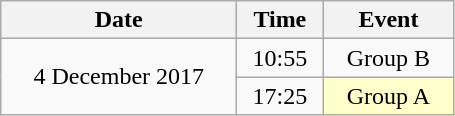<table class = "wikitable" style="text-align:center;">
<tr>
<th width=150>Date</th>
<th width=50>Time</th>
<th width=80>Event</th>
</tr>
<tr>
<td rowspan=2>4 December 2017</td>
<td>10:55</td>
<td>Group B</td>
</tr>
<tr>
<td>17:25</td>
<td bgcolor=ffffcc>Group A</td>
</tr>
</table>
